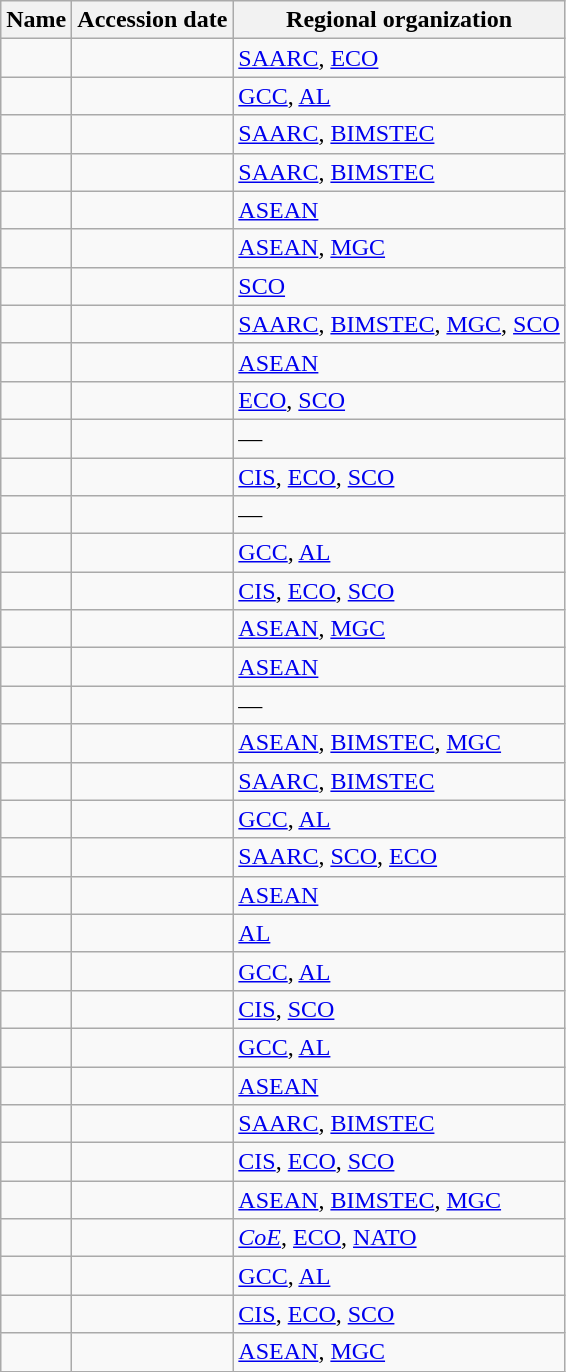<table class="wikitable sortable" white-space:nowrap">
<tr>
<th>Name</th>
<th>Accession date</th>
<th>Regional organization</th>
</tr>
<tr>
<td></td>
<td style="text-align:right"></td>
<td><a href='#'>SAARC</a>, <a href='#'>ECO</a></td>
</tr>
<tr>
<td></td>
<td style="text-align:right"></td>
<td><a href='#'>GCC</a>, <a href='#'>AL</a></td>
</tr>
<tr>
<td></td>
<td style="text-align:right"></td>
<td><a href='#'>SAARC</a>, <a href='#'>BIMSTEC</a></td>
</tr>
<tr>
<td> </td>
<td style="text-align:right"></td>
<td><a href='#'>SAARC</a>, <a href='#'>BIMSTEC</a></td>
</tr>
<tr>
<td></td>
<td style="text-align:right"></td>
<td><a href='#'>ASEAN</a></td>
</tr>
<tr>
<td></td>
<td style="text-align:right"></td>
<td><a href='#'>ASEAN</a>, <a href='#'>MGC</a></td>
</tr>
<tr>
<td></td>
<td style="text-align:right"></td>
<td><a href='#'>SCO</a></td>
</tr>
<tr>
<td></td>
<td style="text-align:right"></td>
<td><a href='#'>SAARC</a>, <a href='#'>BIMSTEC</a>, <a href='#'>MGC</a>, <a href='#'>SCO</a></td>
</tr>
<tr>
<td></td>
<td style="text-align:right"></td>
<td><a href='#'>ASEAN</a></td>
</tr>
<tr>
<td></td>
<td style="text-align:right"></td>
<td><a href='#'>ECO</a>, <a href='#'>SCO</a></td>
</tr>
<tr>
<td></td>
<td style="text-align:right"></td>
<td>—</td>
</tr>
<tr>
<td> </td>
<td style="text-align:right"></td>
<td><a href='#'>CIS</a>, <a href='#'>ECO</a>, <a href='#'>SCO</a></td>
</tr>
<tr>
<td></td>
<td style="text-align:right"></td>
<td>—</td>
</tr>
<tr>
<td></td>
<td style="text-align:right"></td>
<td><a href='#'>GCC</a>, <a href='#'>AL</a></td>
</tr>
<tr>
<td></td>
<td style="text-align:right"></td>
<td><a href='#'>CIS</a>, <a href='#'>ECO</a>, <a href='#'>SCO</a></td>
</tr>
<tr>
<td></td>
<td style="text-align:right"></td>
<td><a href='#'>ASEAN</a>, <a href='#'>MGC</a></td>
</tr>
<tr>
<td></td>
<td style="text-align:right"></td>
<td><a href='#'>ASEAN</a></td>
</tr>
<tr>
<td></td>
<td style="text-align:right"></td>
<td>—</td>
</tr>
<tr>
<td></td>
<td style="text-align:right"></td>
<td><a href='#'>ASEAN</a>, <a href='#'>BIMSTEC</a>, <a href='#'>MGC</a></td>
</tr>
<tr>
<td></td>
<td style="text-align:right"></td>
<td><a href='#'>SAARC</a>, <a href='#'>BIMSTEC</a></td>
</tr>
<tr>
<td></td>
<td style="text-align:right"></td>
<td><a href='#'>GCC</a>, <a href='#'>AL</a></td>
</tr>
<tr>
<td></td>
<td style="text-align:right"></td>
<td><a href='#'>SAARC</a>, <a href='#'>SCO</a>, <a href='#'>ECO</a></td>
</tr>
<tr>
<td></td>
<td style="text-align:right"></td>
<td><a href='#'>ASEAN</a></td>
</tr>
<tr>
<td></td>
<td style="text-align:right"></td>
<td><a href='#'>AL</a></td>
</tr>
<tr>
<td></td>
<td style="text-align:right"></td>
<td><a href='#'>GCC</a>, <a href='#'>AL</a></td>
</tr>
<tr>
<td> </td>
<td style="text-align:right"></td>
<td><a href='#'>CIS</a>, <a href='#'>SCO</a></td>
</tr>
<tr>
<td></td>
<td style="text-align:right"></td>
<td><a href='#'>GCC</a>, <a href='#'>AL</a></td>
</tr>
<tr>
<td></td>
<td style="text-align:right"></td>
<td><a href='#'>ASEAN</a></td>
</tr>
<tr>
<td></td>
<td style="text-align:right"></td>
<td><a href='#'>SAARC</a>, <a href='#'>BIMSTEC</a></td>
</tr>
<tr>
<td></td>
<td style="text-align:right"></td>
<td><a href='#'>CIS</a>, <a href='#'>ECO</a>, <a href='#'>SCO</a></td>
</tr>
<tr>
<td></td>
<td style="text-align:right"></td>
<td><a href='#'>ASEAN</a>, <a href='#'>BIMSTEC</a>, <a href='#'>MGC</a></td>
</tr>
<tr>
<td></td>
<td style="text-align:right"></td>
<td><em><a href='#'>CoE</a></em>, <a href='#'>ECO</a>, <a href='#'>NATO</a></td>
</tr>
<tr>
<td></td>
<td style="text-align:right"></td>
<td><a href='#'>GCC</a>, <a href='#'>AL</a></td>
</tr>
<tr>
<td></td>
<td style="text-align:right"></td>
<td><a href='#'>CIS</a>, <a href='#'>ECO</a>, <a href='#'>SCO</a></td>
</tr>
<tr>
<td></td>
<td style="text-align:right"></td>
<td><a href='#'>ASEAN</a>, <a href='#'>MGC</a></td>
</tr>
</table>
